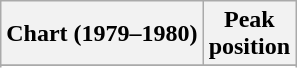<table class="wikitable sortable plainrowheaders" style="text-align:center">
<tr>
<th scope="col">Chart (1979–1980)</th>
<th scope="col">Peak<br> position</th>
</tr>
<tr>
</tr>
<tr>
</tr>
</table>
